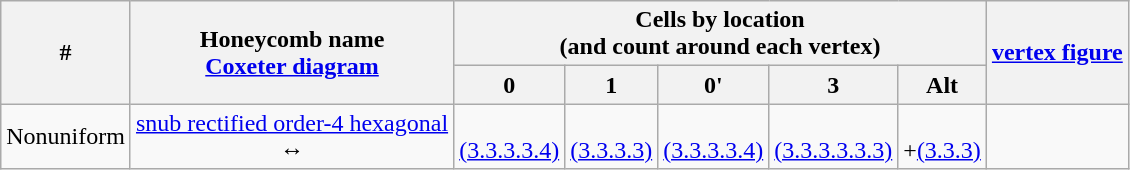<table class="wikitable">
<tr>
<th rowspan=2>#</th>
<th rowspan=2>Honeycomb name<br><a href='#'>Coxeter diagram</a></th>
<th colspan=5>Cells by location<br>(and count around each vertex)</th>
<th rowspan=2><a href='#'>vertex figure</a></th>
</tr>
<tr>
<th>0<br></th>
<th>1<br></th>
<th>0'<br></th>
<th>3<br></th>
<th>Alt</th>
</tr>
<tr align=center>
<td>Nonuniform</td>
<td><a href='#'>snub rectified order-4 hexagonal</a><br> ↔ </td>
<td><br><a href='#'>(3.3.3.3.4)</a></td>
<td><br><a href='#'>(3.3.3.3)</a></td>
<td><br><a href='#'>(3.3.3.3.4)</a></td>
<td><br><a href='#'>(3.3.3.3.3.3)</a></td>
<td><br>+<a href='#'>(3.3.3)</a></td>
<td></td>
</tr>
</table>
